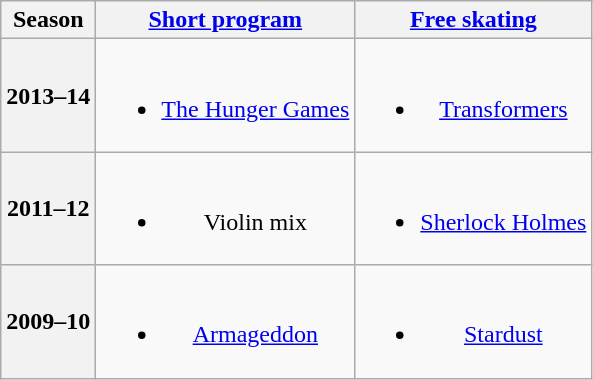<table class=wikitable style=text-align:center>
<tr>
<th>Season</th>
<th><a href='#'>Short program</a></th>
<th><a href='#'>Free skating</a></th>
</tr>
<tr>
<th>2013–14 <br> </th>
<td><br><ul><li><a href='#'>The Hunger Games</a> <br></li></ul></td>
<td><br><ul><li><a href='#'>Transformers</a> <br></li></ul></td>
</tr>
<tr>
<th>2011–12 <br> </th>
<td><br><ul><li>Violin mix</li></ul></td>
<td><br><ul><li><a href='#'>Sherlock Holmes</a> <br></li></ul></td>
</tr>
<tr>
<th>2009–10 <br> </th>
<td><br><ul><li><a href='#'>Armageddon</a></li></ul></td>
<td><br><ul><li><a href='#'>Stardust</a></li></ul></td>
</tr>
</table>
